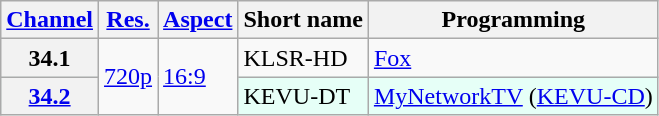<table class="wikitable">
<tr>
<th scope = "col"><a href='#'>Channel</a></th>
<th scope = "col"><a href='#'>Res.</a></th>
<th scope = "col"><a href='#'>Aspect</a></th>
<th scope = "col">Short name</th>
<th scope = "col">Programming</th>
</tr>
<tr>
<th scope = "row">34.1</th>
<td rowspan="2"><a href='#'>720p</a></td>
<td rowspan="2"><a href='#'>16:9</a></td>
<td>KLSR-HD</td>
<td><a href='#'>Fox</a></td>
</tr>
<tr style="background-color: #E6FFF7;">
<th scope = "row"><a href='#'>34.2</a></th>
<td>KEVU-DT</td>
<td><a href='#'>MyNetworkTV</a> (<a href='#'>KEVU-CD</a>)</td>
</tr>
</table>
